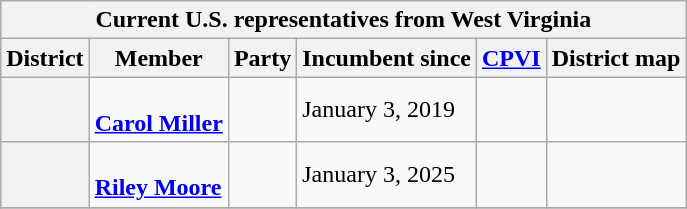<table class="wikitable sortable">
<tr>
<th colspan=6>Current U.S. representatives from West Virginia</th>
</tr>
<tr>
<th>District</th>
<th>Member<br></th>
<th>Party</th>
<th data-sort-type="date">Incumbent since</th>
<th data-sort-type="number"><a href='#'>CPVI</a><br></th>
<th class="unsortable">District map</th>
</tr>
<tr>
<th></th>
<td data-sort-value="Miller, Carol"><br><strong><a href='#'>Carol Miller</a></strong><br></td>
<td></td>
<td>January 3, 2019</td>
<td></td>
<td></td>
</tr>
<tr>
<th></th>
<td data-sort-value="Moore, Riley"><br><strong><a href='#'>Riley Moore</a></strong><br></td>
<td></td>
<td>January 3, 2025</td>
<td></td>
<td></td>
</tr>
<tr>
</tr>
</table>
